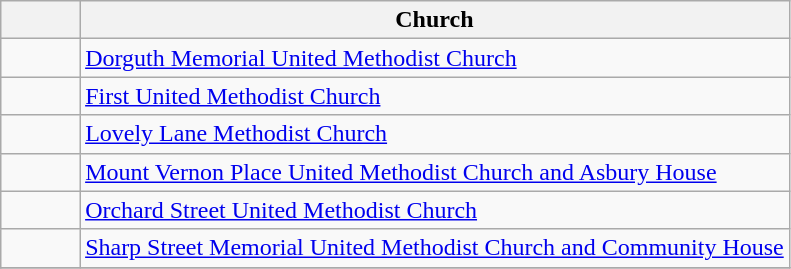<table class="wikitable">
<tr>
<th width="10%"></th>
<th width="90%">Church</th>
</tr>
<tr>
<td></td>
<td><a href='#'>Dorguth Memorial United Methodist Church</a></td>
</tr>
<tr>
<td></td>
<td><a href='#'>First United Methodist Church</a></td>
</tr>
<tr>
<td></td>
<td><a href='#'>Lovely Lane Methodist Church</a></td>
</tr>
<tr>
<td></td>
<td><a href='#'>Mount Vernon Place United Methodist Church and Asbury House</a></td>
</tr>
<tr>
<td></td>
<td><a href='#'>Orchard Street United Methodist Church</a></td>
</tr>
<tr>
<td></td>
<td><a href='#'>Sharp Street Memorial United Methodist Church and Community House</a></td>
</tr>
<tr>
</tr>
</table>
